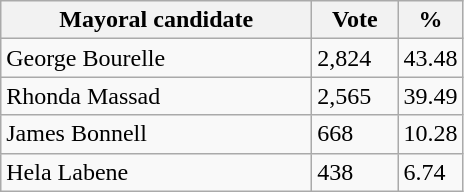<table class="wikitable">
<tr>
<th bgcolor="#DDDDFF" width="200px">Mayoral candidate</th>
<th bgcolor="#DDDDFF" width="50px">Vote</th>
<th bgcolor="#DDDDFF" width="30px">%</th>
</tr>
<tr>
<td>George Bourelle</td>
<td>2,824</td>
<td>43.48</td>
</tr>
<tr>
<td>Rhonda Massad</td>
<td>2,565</td>
<td>39.49</td>
</tr>
<tr>
<td>James Bonnell</td>
<td>668</td>
<td>10.28</td>
</tr>
<tr>
<td>Hela Labene</td>
<td>438</td>
<td>6.74</td>
</tr>
</table>
